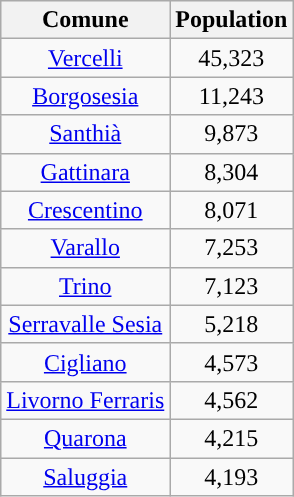<table class="wikitable">
<tr bgcolor="#EFEFEF">
<th>Comune</th>
<th>Population</th>
</tr>
<tr>
<td align=center><a href='#'>Vercelli</a></td>
<td align=center>45,323</td>
</tr>
<tr>
<td align=center><a href='#'>Borgosesia</a></td>
<td align=center>11,243</td>
</tr>
<tr>
<td align=center><a href='#'>Santhià</a></td>
<td align=center>9,873</td>
</tr>
<tr>
<td align=center><a href='#'>Gattinara</a></td>
<td align=center>8,304</td>
</tr>
<tr>
<td align=center><a href='#'>Crescentino</a></td>
<td align=center>8,071</td>
</tr>
<tr>
<td align=center><a href='#'>Varallo</a></td>
<td align=center>7,253</td>
</tr>
<tr>
<td align=center><a href='#'>Trino</a></td>
<td align=center>7,123</td>
</tr>
<tr>
<td align=center><a href='#'>Serravalle Sesia</a></td>
<td align=center>5,218</td>
</tr>
<tr>
<td align=center><a href='#'>Cigliano</a></td>
<td align=center>4,573</td>
</tr>
<tr>
<td align=center><a href='#'>Livorno Ferraris</a></td>
<td align=center>4,562</td>
</tr>
<tr>
<td align=center><a href='#'>Quarona</a></td>
<td align=center>4,215</td>
</tr>
<tr>
<td align=center><a href='#'>Saluggia</a></td>
<td align=center>4,193</td>
</tr>
</table>
